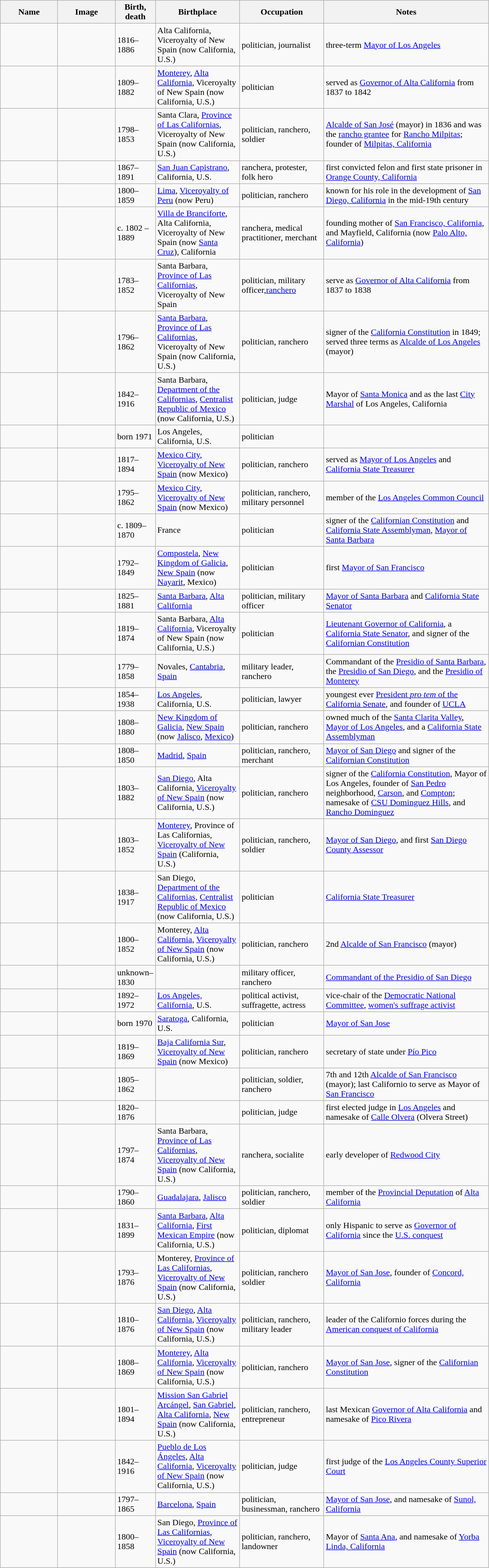<table class="wikitable">
<tr>
<th scope="col" style="width: 100px;">Name</th>
<th scope="col" style="width: 100px;">Image</th>
<th scope="col" style="width: 50px;">Birth, death</th>
<th scope="col" style="width: 150px;">Birthplace</th>
<th scope="col" style="width: 150px;">Occupation</th>
<th scope="col" style="width: 300px;">Notes</th>
</tr>
<tr>
<td></td>
<td></td>
<td>1816–1886</td>
<td>Alta California, Viceroyalty of New Spain (now California, U.S.)</td>
<td>politician, journalist</td>
<td>three-term <a href='#'>Mayor of Los Angeles</a></td>
</tr>
<tr>
<td></td>
<td></td>
<td>1809–1882</td>
<td><a href='#'>Monterey</a>, <a href='#'>Alta California</a>, Viceroyalty of New Spain (now California, U.S.)</td>
<td>politician</td>
<td>served as <a href='#'>Governor of Alta California</a> from 1837 to 1842</td>
</tr>
<tr>
<td></td>
<td></td>
<td>1798–1853</td>
<td>Santa Clara, <a href='#'>Province of Las Californias</a>, Viceroyalty of New Spain (now California, U.S.)</td>
<td>politician, ranchero, soldier</td>
<td><a href='#'>Alcalde of San José</a> (mayor) in 1836 and was the <a href='#'>rancho grantee</a> for <a href='#'>Rancho Milpitas</a>; founder of <a href='#'>Milpitas, California</a></td>
</tr>
<tr>
<td></td>
<td></td>
<td>1867–1891</td>
<td><a href='#'>San Juan Capistrano</a>, California, U.S.</td>
<td>ranchera, protester, folk hero</td>
<td>first convicted felon and first state prisoner in <a href='#'>Orange County, California</a></td>
</tr>
<tr>
<td></td>
<td></td>
<td>1800–1859</td>
<td><a href='#'>Lima</a>, <a href='#'>Viceroyalty of Peru</a> (now Peru)</td>
<td>politician, ranchero</td>
<td>known for his role in the development of <a href='#'>San Diego, California</a> in the mid-19th century</td>
</tr>
<tr>
<td></td>
<td></td>
<td>c. 1802 – 1889</td>
<td><a href='#'>Villa de Branciforte</a>, Alta California, Viceroyalty of New Spain (now <a href='#'>Santa Cruz</a>), California</td>
<td>ranchera, medical practitioner, merchant</td>
<td>founding mother of <a href='#'>San Francisco, California</a>, and Mayfield, California (now <a href='#'>Palo Alto, California</a>)</td>
</tr>
<tr>
<td></td>
<td></td>
<td>1783–1852</td>
<td>Santa Barbara, <a href='#'>Province of Las Californias</a>, Viceroyalty of New Spain</td>
<td>politician, military officer,<a href='#'>ranchero</a></td>
<td>serve as <a href='#'>Governor of Alta California</a> from 1837 to 1838</td>
</tr>
<tr>
<td></td>
<td></td>
<td>1796–1862</td>
<td><a href='#'>Santa Barbara</a>, <a href='#'>Province of Las Californias</a>, Viceroyalty of New Spain (now California, U.S.)</td>
<td>politician, ranchero</td>
<td>signer of the <a href='#'>California Constitution</a> in 1849; served three terms as <a href='#'>Alcalde of Los Angeles</a> (mayor)</td>
</tr>
<tr>
<td></td>
<td></td>
<td>1842–1916</td>
<td>Santa Barbara, <a href='#'>Department of the Californias</a>, <a href='#'>Centralist Republic of Mexico</a> (now California, U.S.)</td>
<td>politician, judge</td>
<td>Mayor of <a href='#'>Santa Monica</a> and as the last <a href='#'>City Marshal</a> of Los Angeles, California</td>
</tr>
<tr>
<td></td>
<td></td>
<td>born 1971</td>
<td>Los Angeles, California, U.S.</td>
<td>politician</td>
<td></td>
</tr>
<tr>
<td></td>
<td></td>
<td>1817–1894</td>
<td><a href='#'>Mexico City</a>, <a href='#'>Viceroyalty of New Spain</a> (now Mexico)</td>
<td>politician, ranchero</td>
<td>served as <a href='#'>Mayor of Los Angeles</a> and <a href='#'>California State Treasurer</a></td>
</tr>
<tr>
<td></td>
<td></td>
<td>1795–1862</td>
<td><a href='#'>Mexico City</a>, <a href='#'>Viceroyalty of New Spain</a> (now Mexico)</td>
<td>politician, ranchero, military personnel</td>
<td>member of the <a href='#'>Los Angeles Common Council</a></td>
</tr>
<tr>
<td></td>
<td></td>
<td><abbr>c.</abbr> 1809–1870</td>
<td>France</td>
<td>politician</td>
<td>signer of the <a href='#'>Californian Constitution</a> and <a href='#'>California State Assemblyman</a>, <a href='#'>Mayor of Santa Barbara</a></td>
</tr>
<tr>
<td></td>
<td></td>
<td>1792–1849</td>
<td><a href='#'>Compostela</a>, <a href='#'>New Kingdom of Galicia</a>, <a href='#'>New Spain</a> (now <a href='#'>Nayarit</a>, Mexico)</td>
<td>politician</td>
<td>first <a href='#'>Mayor of San Francisco</a></td>
</tr>
<tr>
<td></td>
<td></td>
<td>1825–1881</td>
<td><a href='#'>Santa Barbara</a>, <a href='#'>Alta California</a></td>
<td>politician, military officer</td>
<td><a href='#'>Mayor of Santa Barbara</a> and <a href='#'>California State Senator</a></td>
</tr>
<tr>
<td></td>
<td></td>
<td>1819–1874</td>
<td>Santa Barbara, <a href='#'>Alta California</a>,  Viceroyalty of New Spain (now California, U.S.)</td>
<td>politician</td>
<td><a href='#'>Lieutenant Governor of California</a>, a <a href='#'>California State Senator</a>, and signer of the <a href='#'>Californian Constitution</a></td>
</tr>
<tr>
<td></td>
<td></td>
<td>1779–1858</td>
<td>Novales, <a href='#'>Cantabria</a>, <a href='#'>Spain</a></td>
<td>military leader, ranchero</td>
<td>Commandant of the <a href='#'>Presidio of Santa Barbara</a>, the <a href='#'>Presidio of San Diego</a>, and the <a href='#'>Presidio of Monterey</a></td>
</tr>
<tr>
<td></td>
<td></td>
<td>1854–1938</td>
<td><a href='#'>Los Angeles</a>, California, U.S.</td>
<td>politician, lawyer</td>
<td>youngest ever <a href='#'>President <em>pro tem</em> of the California Senate</a>, and founder of <a href='#'>UCLA</a></td>
</tr>
<tr>
<td></td>
<td></td>
<td>1808–1880</td>
<td><a href='#'>New Kingdom of Galicia</a>, <a href='#'>New Spain</a> (now <a href='#'>Jalisco</a>, <a href='#'>Mexico</a>)</td>
<td>politician, ranchero</td>
<td>owned much of the <a href='#'>Santa Clarita Valley</a>, <a href='#'>Mayor of Los Angeles</a>, and a <a href='#'>California State Assemblyman</a></td>
</tr>
<tr>
<td></td>
<td></td>
<td>1808–1850</td>
<td><a href='#'>Madrid</a>, <a href='#'>Spain</a></td>
<td>politician, ranchero, merchant</td>
<td><a href='#'>Mayor of San Diego</a> and signer of the <a href='#'>Californian Constitution</a></td>
</tr>
<tr>
<td></td>
<td></td>
<td>1803–1882</td>
<td><a href='#'>San Diego</a>, Alta California, <a href='#'>Viceroyalty of New Spain</a>  (now California, U.S.)</td>
<td>politician, ranchero</td>
<td>signer of the <a href='#'>California Constitution</a>, Mayor of Los Angeles, founder of <a href='#'>San Pedro</a> neighborhood, <a href='#'>Carson</a>, and <a href='#'>Compton</a>;  namesake of <a href='#'>CSU Dominguez Hills</a>, and <a href='#'>Rancho Dominguez</a></td>
</tr>
<tr>
<td></td>
<td></td>
<td>1803–1852</td>
<td><a href='#'>Monterey</a>, Province of Las Californias, <a href='#'>Viceroyalty of New Spain</a> (California, U.S.)</td>
<td>politician, ranchero, soldier</td>
<td><a href='#'>Mayor of San Diego</a>, and first <a href='#'>San Diego County Assessor</a></td>
</tr>
<tr>
<td></td>
<td></td>
<td>1838–1917</td>
<td>San Diego, <a href='#'>Department of the Californias</a>, <a href='#'>Centralist Republic of Mexico</a> (now California, U.S.)</td>
<td>politician</td>
<td><a href='#'>California State Treasurer</a></td>
</tr>
<tr>
<td></td>
<td></td>
<td>1800–1852</td>
<td>Monterey, <a href='#'>Alta California</a>, <a href='#'>Viceroyalty of New Spain</a>  (now California, U.S.)</td>
<td>politician, ranchero</td>
<td>2nd <a href='#'>Alcalde of San Francisco</a> (mayor)</td>
</tr>
<tr>
<td></td>
<td></td>
<td>unknown–1830</td>
<td></td>
<td>military officer, ranchero</td>
<td><a href='#'>Commandant of the Presidio of San Diego</a></td>
</tr>
<tr>
<td></td>
<td></td>
<td>1892–1972</td>
<td><a href='#'>Los Angeles, California</a>, U.S.</td>
<td>political activist, suffragette, actress</td>
<td>vice-chair of the <a href='#'>Democratic National Committee</a>, <a href='#'>women's suffrage activist</a></td>
</tr>
<tr>
<td></td>
<td></td>
<td>born 1970</td>
<td><a href='#'>Saratoga</a>, California, U.S.</td>
<td>politician</td>
<td><a href='#'>Mayor of San Jose</a></td>
</tr>
<tr>
<td></td>
<td></td>
<td>1819–1869</td>
<td><a href='#'>Baja California Sur</a>, <a href='#'>Viceroyalty of New Spain</a> (now Mexico)</td>
<td>politician, ranchero</td>
<td>secretary of state under <a href='#'>Pío Pico</a></td>
</tr>
<tr>
<td></td>
<td></td>
<td>1805–1862</td>
<td></td>
<td>politician, soldier, ranchero</td>
<td>7th and 12th <a href='#'>Alcalde of San Francisco</a> (mayor); last Californio to serve as Mayor of <a href='#'>San Francisco</a></td>
</tr>
<tr>
<td></td>
<td></td>
<td>1820–1876</td>
<td></td>
<td>politician, judge</td>
<td>first elected judge in <a href='#'>Los Angeles</a> and namesake of <a href='#'>Calle Olvera</a> (Olvera Street)</td>
</tr>
<tr>
<td></td>
<td></td>
<td>1797–1874</td>
<td>Santa Barbara, <a href='#'>Province of Las Californias</a>, <a href='#'>Viceroyalty of New Spain</a> (now California, U.S.)</td>
<td>ranchera, socialite</td>
<td>early developer of <a href='#'>Redwood City</a></td>
</tr>
<tr>
<td></td>
<td></td>
<td>1790–1860</td>
<td><a href='#'>Guadalajara</a>, <a href='#'>Jalisco</a></td>
<td>politician, ranchero, soldier</td>
<td>member of the <a href='#'>Provincial Deputation</a> of <a href='#'>Alta California</a></td>
</tr>
<tr>
<td></td>
<td></td>
<td>1831–1899</td>
<td><a href='#'>Santa Barbara</a>, <a href='#'>Alta California</a>, <a href='#'>First Mexican Empire</a> (now California, U.S.)</td>
<td>politician, diplomat</td>
<td>only Hispanic to serve as <a href='#'>Governor of California</a> since the <a href='#'>U.S. conquest</a></td>
</tr>
<tr>
<td></td>
<td></td>
<td>1793–1876</td>
<td>Monterey, <a href='#'>Province of Las Californias</a>, <a href='#'>Viceroyalty of New Spain</a> (now California, U.S.)</td>
<td>politician, ranchero soldier</td>
<td><a href='#'>Mayor of San Jose</a>, founder of <a href='#'>Concord, California</a></td>
</tr>
<tr>
<td></td>
<td></td>
<td>1810–1876</td>
<td><a href='#'>San Diego</a>, <a href='#'>Alta California</a>, <a href='#'>Viceroyalty of New Spain</a> (now California, U.S.)</td>
<td>politician, ranchero, military leader</td>
<td>leader of the Californio forces during the <a href='#'>American conquest of California</a></td>
</tr>
<tr>
<td></td>
<td></td>
<td>1808–1869</td>
<td><a href='#'>Monterey</a>, <a href='#'>Alta California</a>, <a href='#'>Viceroyalty of New Spain</a> (now California, U.S.)</td>
<td>politician, ranchero</td>
<td><a href='#'>Mayor of San Jose</a>, signer of the <a href='#'>Californian Constitution</a></td>
</tr>
<tr>
<td></td>
<td></td>
<td>1801–1894</td>
<td><a href='#'>Mission San Gabriel Arcángel</a>, <a href='#'>San Gabriel</a>, <a href='#'>Alta California</a>, <a href='#'>New Spain</a> (now California, U.S.)</td>
<td>politician, ranchero, entrepreneur</td>
<td>last Mexican <a href='#'>Governor of Alta California</a> and namesake of <a href='#'>Pico Rivera</a></td>
</tr>
<tr>
<td></td>
<td></td>
<td>1842–1916</td>
<td><a href='#'>Pueblo de Los Ángeles</a>, <a href='#'>Alta California</a>, <a href='#'>Viceroyalty of New Spain</a> (now California, U.S.)</td>
<td>politician, judge</td>
<td>first judge of the <a href='#'>Los Angeles County Superior Court</a></td>
</tr>
<tr>
<td></td>
<td></td>
<td>1797–1865</td>
<td><a href='#'>Barcelona</a>, <a href='#'>Spain</a></td>
<td>politician, businessman, ranchero</td>
<td><a href='#'>Mayor of San Jose</a>, and namesake of <a href='#'>Sunol, California</a></td>
</tr>
<tr>
<td></td>
<td></td>
<td>1800–1858</td>
<td>San Diego, <a href='#'>Province of Las Californias</a>, <a href='#'>Viceroyalty of New Spain</a> (now California, U.S.)</td>
<td>politician, ranchero, landowner</td>
<td>Mayor of <a href='#'>Santa Ana</a>, and namesake of <a href='#'>Yorba Linda, California</a></td>
</tr>
</table>
